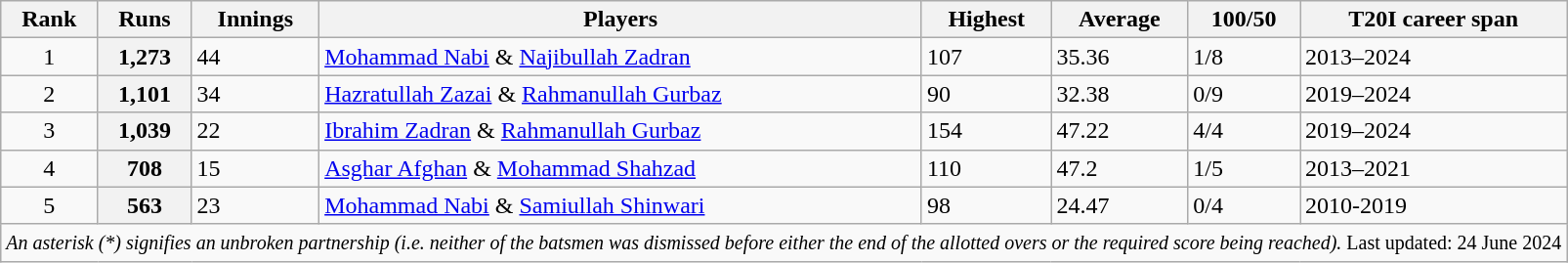<table class="wikitable sortable" style="text-align:centre;">
<tr>
<th scope="col">Rank</th>
<th scope="col">Runs</th>
<th scope="col">Innings</th>
<th scope="col">Players</th>
<th scope="col">Highest</th>
<th scope="col">Average</th>
<th scope="col">100/50</th>
<th scope="col">T20I career span</th>
</tr>
<tr>
<td align=center>1</td>
<th scope="row">1,273</th>
<td>44</td>
<td><a href='#'>Mohammad Nabi</a> & <a href='#'>Najibullah Zadran</a> </td>
<td>107</td>
<td>35.36</td>
<td>1/8</td>
<td>2013–2024</td>
</tr>
<tr>
<td align=center>2</td>
<th scope="row">1,101</th>
<td>34</td>
<td><a href='#'>Hazratullah Zazai</a> & <a href='#'>Rahmanullah Gurbaz</a> </td>
<td>90</td>
<td>32.38</td>
<td>0/9</td>
<td>2019–2024</td>
</tr>
<tr>
<td align=center>3</td>
<th scope="row">1,039</th>
<td>22</td>
<td><a href='#'>Ibrahim Zadran</a> & <a href='#'>Rahmanullah Gurbaz</a> </td>
<td>154</td>
<td>47.22</td>
<td>4/4</td>
<td>2019–2024</td>
</tr>
<tr>
<td align=center>4</td>
<th scope="row">708</th>
<td>15</td>
<td><a href='#'>Asghar Afghan</a> & <a href='#'>Mohammad Shahzad</a></td>
<td>110</td>
<td>47.2</td>
<td>1/5</td>
<td>2013–2021</td>
</tr>
<tr>
<td align=center>5</td>
<th scope="row">563</th>
<td>23</td>
<td><a href='#'>Mohammad Nabi</a> & <a href='#'>Samiullah Shinwari</a></td>
<td>98</td>
<td>24.47</td>
<td>0/4</td>
<td>2010-2019</td>
</tr>
<tr class="sortbottom">
<td scope="row" colspan=9><small> <em>An asterisk (*) signifies an unbroken partnership (i.e. neither of the batsmen was dismissed before either the end of the allotted overs or the required score being reached).</em> Last updated: 24 June 2024</small></td>
</tr>
</table>
